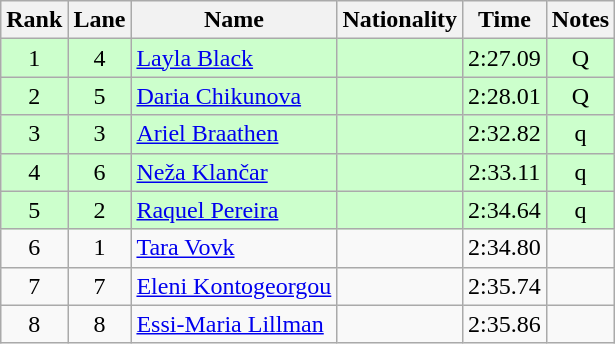<table class="wikitable sortable" style="text-align:center">
<tr>
<th>Rank</th>
<th>Lane</th>
<th>Name</th>
<th>Nationality</th>
<th>Time</th>
<th>Notes</th>
</tr>
<tr bgcolor=ccffcc>
<td>1</td>
<td>4</td>
<td align=left><a href='#'>Layla Black</a></td>
<td align=left></td>
<td>2:27.09</td>
<td>Q</td>
</tr>
<tr bgcolor=ccffcc>
<td>2</td>
<td>5</td>
<td align=left><a href='#'>Daria Chikunova</a></td>
<td align=left></td>
<td>2:28.01</td>
<td>Q</td>
</tr>
<tr bgcolor=ccffcc>
<td>3</td>
<td>3</td>
<td align=left><a href='#'>Ariel Braathen</a></td>
<td align=left></td>
<td>2:32.82</td>
<td>q</td>
</tr>
<tr bgcolor=ccffcc>
<td>4</td>
<td>6</td>
<td align=left><a href='#'>Neža Klančar</a></td>
<td align=left></td>
<td>2:33.11</td>
<td>q</td>
</tr>
<tr bgcolor=ccffcc>
<td>5</td>
<td>2</td>
<td align=left><a href='#'>Raquel Pereira</a></td>
<td align=left></td>
<td>2:34.64</td>
<td>q</td>
</tr>
<tr>
<td>6</td>
<td>1</td>
<td align=left><a href='#'>Tara Vovk</a></td>
<td align=left></td>
<td>2:34.80</td>
<td></td>
</tr>
<tr>
<td>7</td>
<td>7</td>
<td align=left><a href='#'>Eleni Kontogeorgou</a></td>
<td align=left></td>
<td>2:35.74</td>
<td></td>
</tr>
<tr>
<td>8</td>
<td>8</td>
<td align=left><a href='#'>Essi-Maria Lillman</a></td>
<td align=left></td>
<td>2:35.86</td>
<td></td>
</tr>
</table>
